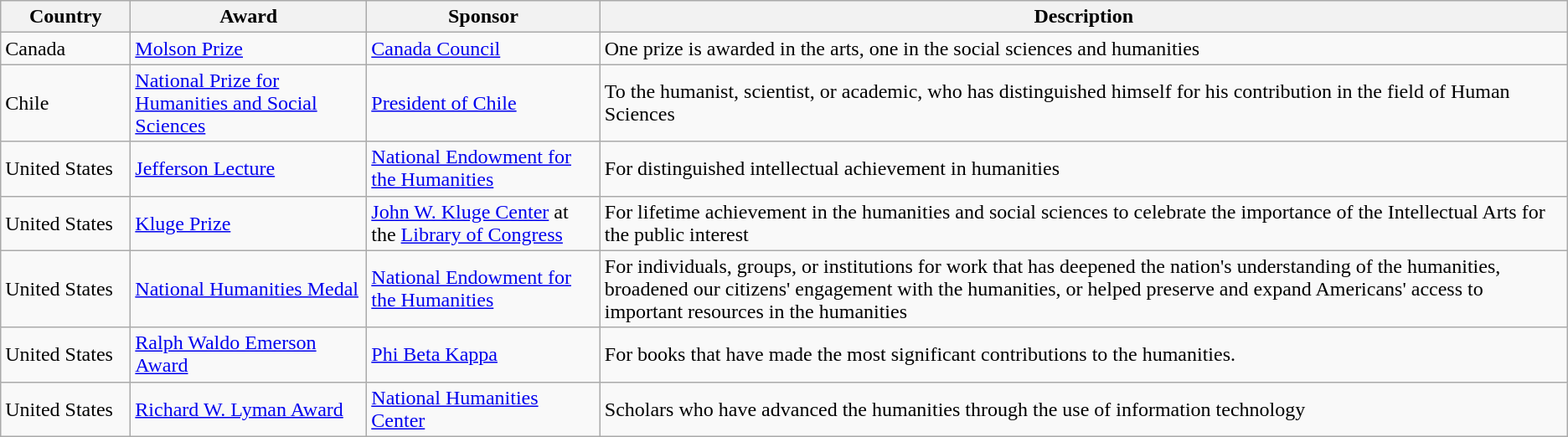<table class="wikitable sortable">
<tr>
<th style="width:6em;">Country</th>
<th>Award</th>
<th>Sponsor</th>
<th>Description</th>
</tr>
<tr>
<td>Canada</td>
<td><a href='#'>Molson Prize</a></td>
<td><a href='#'>Canada Council</a></td>
<td>One prize is awarded in the arts, one in the social sciences and humanities</td>
</tr>
<tr>
<td>Chile</td>
<td><a href='#'>National Prize for Humanities and Social Sciences</a></td>
<td><a href='#'>President of Chile</a></td>
<td>To the humanist, scientist, or academic, who has distinguished himself for his contribution in the field of Human Sciences</td>
</tr>
<tr>
<td>United States</td>
<td><a href='#'>Jefferson Lecture</a></td>
<td><a href='#'>National Endowment for the Humanities</a></td>
<td>For distinguished intellectual achievement in humanities</td>
</tr>
<tr>
<td>United States</td>
<td><a href='#'>Kluge Prize</a></td>
<td><a href='#'>John W. Kluge Center</a> at the <a href='#'>Library of Congress</a></td>
<td>For lifetime achievement in the humanities and social sciences to celebrate the importance of the Intellectual Arts for the public interest</td>
</tr>
<tr>
<td>United States</td>
<td><a href='#'>National Humanities Medal</a></td>
<td><a href='#'>National Endowment for the Humanities</a></td>
<td>For individuals, groups, or institutions for work that has deepened the nation's understanding of the humanities, broadened our citizens' engagement with the humanities, or helped preserve and expand Americans' access to important resources in the humanities</td>
</tr>
<tr>
<td>United States</td>
<td><a href='#'>Ralph Waldo Emerson Award</a></td>
<td><a href='#'>Phi Beta Kappa</a></td>
<td>For books that have made the most significant contributions to the humanities.</td>
</tr>
<tr>
<td>United States</td>
<td><a href='#'>Richard W. Lyman Award</a></td>
<td><a href='#'>National Humanities Center</a></td>
<td>Scholars who have advanced the humanities through the use of information technology</td>
</tr>
</table>
